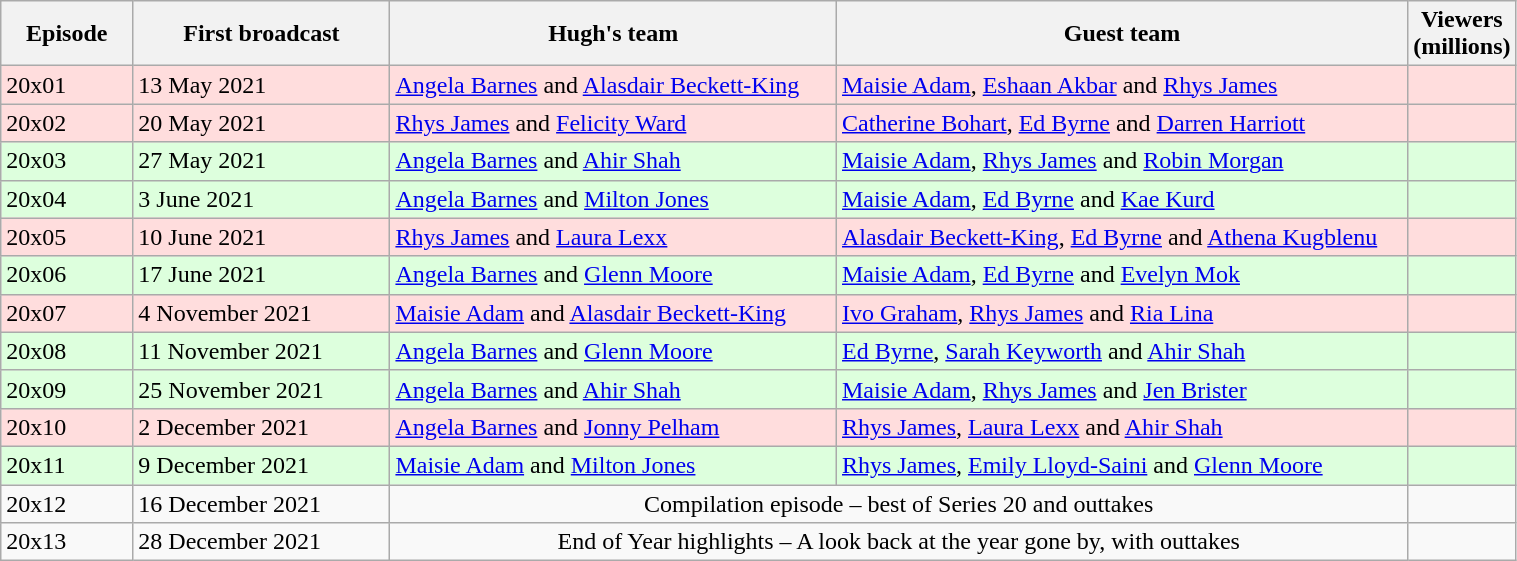<table class="wikitable" style="width:80%;">
<tr>
<th style="width:9%;">Episode</th>
<th style="width:18%;">First broadcast</th>
<th style="width:32%;">Hugh's team</th>
<th style="width:41%;">Guest team</th>
<th style="width:41%;">Viewers<br>(millions)</th>
</tr>
<tr style="background:#fdd;">
<td>20x01</td>
<td>13 May 2021</td>
<td><a href='#'>Angela Barnes</a> and <a href='#'>Alasdair Beckett-King</a></td>
<td><a href='#'>Maisie Adam</a>, <a href='#'>Eshaan Akbar</a> and <a href='#'>Rhys James</a></td>
<td></td>
</tr>
<tr style="background:#fdd;">
<td>20x02</td>
<td>20 May 2021</td>
<td><a href='#'>Rhys James</a> and <a href='#'>Felicity Ward</a></td>
<td><a href='#'>Catherine Bohart</a>, <a href='#'>Ed Byrne</a> and <a href='#'>Darren Harriott</a></td>
<td></td>
</tr>
<tr style="background:#dfd;">
<td>20x03</td>
<td>27 May 2021</td>
<td><a href='#'>Angela Barnes</a> and <a href='#'>Ahir Shah</a></td>
<td><a href='#'>Maisie Adam</a>, <a href='#'>Rhys James</a> and <a href='#'>Robin Morgan</a></td>
<td></td>
</tr>
<tr style="background:#dfd;">
<td>20x04</td>
<td>3 June 2021</td>
<td><a href='#'>Angela Barnes</a> and <a href='#'>Milton Jones</a></td>
<td><a href='#'>Maisie Adam</a>, <a href='#'>Ed Byrne</a> and <a href='#'>Kae Kurd</a></td>
<td></td>
</tr>
<tr style="background:#fdd;">
<td>20x05</td>
<td>10 June 2021</td>
<td><a href='#'>Rhys James</a> and <a href='#'>Laura Lexx</a></td>
<td><a href='#'>Alasdair Beckett-King</a>, <a href='#'>Ed Byrne</a> and <a href='#'>Athena Kugblenu</a></td>
<td></td>
</tr>
<tr style="background:#dfd;">
<td>20x06</td>
<td>17 June 2021</td>
<td><a href='#'>Angela Barnes</a> and <a href='#'>Glenn Moore</a></td>
<td><a href='#'>Maisie Adam</a>, <a href='#'>Ed Byrne</a> and <a href='#'>Evelyn Mok</a></td>
<td></td>
</tr>
<tr style="background:#fdd;">
<td>20x07</td>
<td>4 November 2021</td>
<td><a href='#'>Maisie Adam</a> and <a href='#'>Alasdair Beckett-King</a></td>
<td><a href='#'>Ivo Graham</a>, <a href='#'>Rhys James</a> and <a href='#'>Ria Lina</a></td>
<td></td>
</tr>
<tr style="background:#dfd;">
<td>20x08</td>
<td>11 November 2021</td>
<td><a href='#'>Angela Barnes</a> and <a href='#'>Glenn Moore</a></td>
<td><a href='#'>Ed Byrne</a>, <a href='#'>Sarah Keyworth</a> and <a href='#'>Ahir Shah</a></td>
<td></td>
</tr>
<tr style="background:#dfd;">
<td>20x09</td>
<td>25 November 2021</td>
<td><a href='#'>Angela Barnes</a> and <a href='#'>Ahir Shah</a></td>
<td><a href='#'>Maisie Adam</a>, <a href='#'>Rhys James</a> and <a href='#'>Jen Brister</a></td>
<td></td>
</tr>
<tr style="background:#fdd;">
<td>20x10</td>
<td>2 December 2021</td>
<td><a href='#'>Angela Barnes</a> and <a href='#'>Jonny Pelham</a></td>
<td><a href='#'>Rhys James</a>, <a href='#'>Laura Lexx</a> and <a href='#'>Ahir Shah</a></td>
<td></td>
</tr>
<tr style="background:#dfd;">
<td>20x11</td>
<td>9 December 2021</td>
<td><a href='#'>Maisie Adam</a> and <a href='#'>Milton Jones</a></td>
<td><a href='#'>Rhys James</a>, <a href='#'>Emily Lloyd-Saini</a> and <a href='#'>Glenn Moore</a></td>
<td></td>
</tr>
<tr>
<td>20x12</td>
<td>16 December 2021</td>
<td colspan="2" style="text-align:center;">Compilation episode – best of Series 20 and outtakes</td>
<td></td>
</tr>
<tr>
<td>20x13</td>
<td>28 December 2021</td>
<td colspan="2" style="text-align:center;">End of Year highlights – A look back at the year gone by, with outtakes</td>
<td></td>
</tr>
</table>
